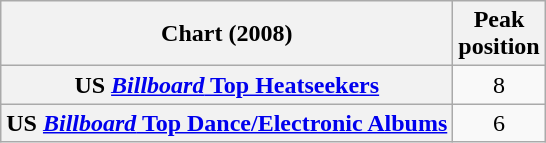<table class="wikitable sortable plainrowheaders" style="text-align:center">
<tr>
<th>Chart (2008)</th>
<th>Peak<br>position</th>
</tr>
<tr>
<th scope="row">US <a href='#'><em>Billboard</em> Top Heatseekers</a></th>
<td>8</td>
</tr>
<tr>
<th scope="row">US <a href='#'><em>Billboard</em> Top Dance/Electronic Albums</a></th>
<td>6</td>
</tr>
</table>
